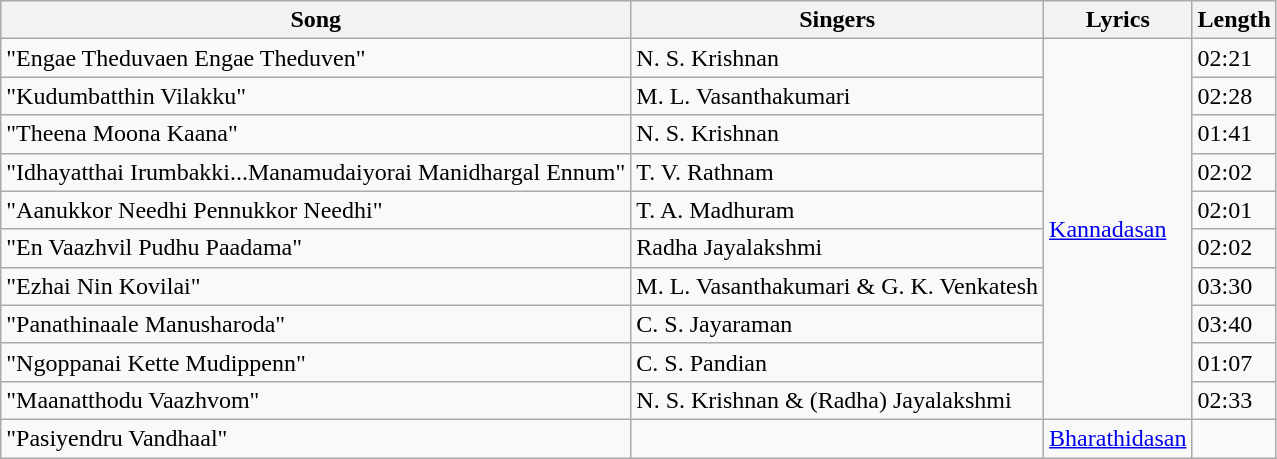<table class="wikitable">
<tr>
<th>Song</th>
<th>Singers</th>
<th>Lyrics</th>
<th>Length</th>
</tr>
<tr>
<td>"Engae Theduvaen Engae Theduven"</td>
<td>N. S. Krishnan</td>
<td rowspan=10><a href='#'>Kannadasan</a></td>
<td>02:21</td>
</tr>
<tr>
<td>"Kudumbatthin Vilakku"</td>
<td>M. L. Vasanthakumari</td>
<td>02:28</td>
</tr>
<tr>
<td>"Theena Moona Kaana"</td>
<td>N. S. Krishnan</td>
<td>01:41</td>
</tr>
<tr>
<td>"Idhayatthai Irumbakki...Manamudaiyorai Manidhargal Ennum"</td>
<td>T. V. Rathnam</td>
<td>02:02</td>
</tr>
<tr>
<td>"Aanukkor Needhi Pennukkor Needhi"</td>
<td>T. A. Madhuram</td>
<td>02:01</td>
</tr>
<tr>
<td>"En Vaazhvil Pudhu Paadama"</td>
<td>Radha Jayalakshmi</td>
<td>02:02</td>
</tr>
<tr>
<td>"Ezhai Nin Kovilai"</td>
<td>M. L. Vasanthakumari & G. K. Venkatesh</td>
<td>03:30</td>
</tr>
<tr>
<td>"Panathinaale Manusharoda"</td>
<td>C. S. Jayaraman</td>
<td>03:40</td>
</tr>
<tr>
<td>"Ngoppanai Kette Mudippenn"</td>
<td>C. S. Pandian</td>
<td>01:07</td>
</tr>
<tr>
<td>"Maanatthodu Vaazhvom"</td>
<td>N. S. Krishnan & (Radha) Jayalakshmi</td>
<td>02:33</td>
</tr>
<tr>
<td>"Pasiyendru Vandhaal"</td>
<td></td>
<td><a href='#'>Bharathidasan</a></td>
<td></td>
</tr>
</table>
